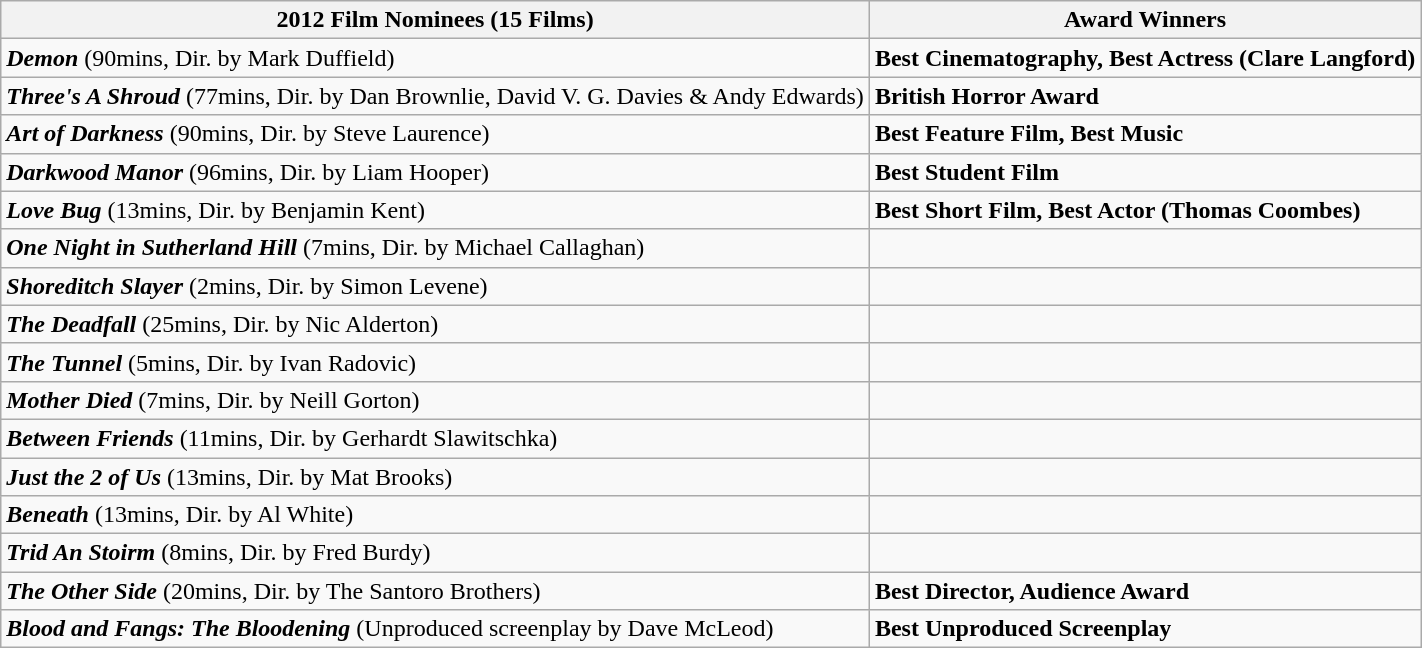<table class="wikitable mw-collapsible mw-collapsed">
<tr>
<th>2012 Film Nominees (15 Films)</th>
<th>Award Winners</th>
</tr>
<tr>
<td><strong><em>Demon</em></strong> (90mins, Dir. by Mark Duffield)</td>
<td><strong>Best Cinematography, Best Actress (Clare Langford)</strong></td>
</tr>
<tr>
<td><strong><em>Three's A Shroud</em></strong> (77mins, Dir. by Dan Brownlie, David V. G. Davies & Andy Edwards)</td>
<td><strong>British Horror Award</strong></td>
</tr>
<tr>
<td><strong><em>Art of Darkness</em></strong> (90mins, Dir. by Steve Laurence)</td>
<td><strong>Best Feature Film, Best Music</strong></td>
</tr>
<tr>
<td><strong><em>Darkwood Manor</em></strong> (96mins, Dir. by Liam Hooper)</td>
<td><strong>Best Student Film</strong></td>
</tr>
<tr>
<td><strong><em>Love Bug</em></strong> (13mins, Dir. by Benjamin Kent)</td>
<td><strong>Best Short Film, Best Actor (Thomas Coombes)</strong></td>
</tr>
<tr>
<td><strong><em>One Night in Sutherland Hill</em></strong> (7mins, Dir. by Michael Callaghan)</td>
<td></td>
</tr>
<tr>
<td><strong><em>Shoreditch Slayer</em></strong> (2mins, Dir. by Simon Levene)</td>
<td></td>
</tr>
<tr>
<td><strong><em>The Deadfall</em></strong> (25mins, Dir. by Nic Alderton)</td>
<td></td>
</tr>
<tr>
<td><strong><em>The Tunnel</em></strong> (5mins, Dir. by Ivan Radovic)</td>
<td></td>
</tr>
<tr>
<td><strong><em>Mother Died</em></strong> (7mins, Dir. by Neill Gorton)</td>
<td></td>
</tr>
<tr>
<td><strong><em>Between Friends</em></strong> (11mins, Dir. by Gerhardt Slawitschka)</td>
<td></td>
</tr>
<tr>
<td><strong><em>Just the 2 of Us</em></strong> (13mins, Dir. by Mat Brooks)</td>
<td></td>
</tr>
<tr>
<td><strong><em>Beneath</em></strong> (13mins, Dir. by Al White)</td>
<td></td>
</tr>
<tr>
<td><strong><em>Trid An Stoirm</em></strong> (8mins, Dir. by Fred Burdy)</td>
<td></td>
</tr>
<tr>
<td><strong><em>The Other Side</em></strong> (20mins, Dir. by The Santoro Brothers)</td>
<td><strong>Best Director, Audience Award</strong></td>
</tr>
<tr>
<td><strong><em>Blood and Fangs: The Bloodening</em></strong> (Unproduced screenplay by Dave McLeod)</td>
<td><strong>Best Unproduced Screenplay</strong></td>
</tr>
</table>
